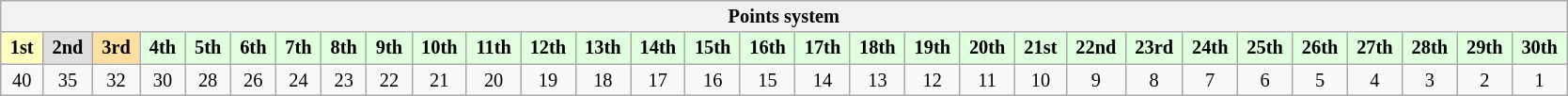<table class="wikitable" style="font-size: 85%; text-align: center">
<tr>
<th colspan=30>Points system</th>
</tr>
<tr>
<td style="background:#ffffbf;"> <strong>1st</strong> </td>
<td style="background:#dfdfdf;"> <strong>2nd</strong> </td>
<td style="background:#ffdf9f;"> <strong>3rd</strong> </td>
<td style="background:#dfffdf;"> <strong>4th</strong> </td>
<td style="background:#dfffdf;"> <strong>5th</strong> </td>
<td style="background:#dfffdf;"> <strong>6th</strong> </td>
<td style="background:#dfffdf;"> <strong>7th</strong> </td>
<td style="background:#dfffdf;"> <strong>8th</strong> </td>
<td style="background:#dfffdf;"> <strong>9th</strong> </td>
<td style="background:#dfffdf;"> <strong>10th</strong> </td>
<td style="background:#dfffdf;"> <strong>11th</strong> </td>
<td style="background:#dfffdf;"> <strong>12th</strong> </td>
<td style="background:#dfffdf;"> <strong>13th</strong> </td>
<td style="background:#dfffdf;"> <strong>14th</strong> </td>
<td style="background:#dfffdf;"> <strong>15th</strong> </td>
<td style="background:#dfffdf;"> <strong>16th</strong> </td>
<td style="background:#dfffdf;"> <strong>17th</strong> </td>
<td style="background:#dfffdf;"> <strong>18th</strong> </td>
<td style="background:#dfffdf;"> <strong>19th</strong> </td>
<td style="background:#dfffdf;"> <strong>20th</strong> </td>
<td style="background:#dfffdf;"> <strong>21st</strong> </td>
<td style="background:#dfffdf;"> <strong>22nd</strong> </td>
<td style="background:#dfffdf;"> <strong>23rd</strong> </td>
<td style="background:#dfffdf;"> <strong>24th</strong> </td>
<td style="background:#dfffdf;"> <strong>25th</strong> </td>
<td style="background:#dfffdf;"> <strong>26th</strong> </td>
<td style="background:#dfffdf;"> <strong>27th</strong> </td>
<td style="background:#dfffdf;"> <strong>28th</strong> </td>
<td style="background:#dfffdf;"> <strong>29th</strong> </td>
<td style="background:#dfffdf;"> <strong>30th</strong> </td>
</tr>
<tr>
<td>40</td>
<td>35</td>
<td>32</td>
<td>30</td>
<td>28</td>
<td>26</td>
<td>24</td>
<td>23</td>
<td>22</td>
<td>21</td>
<td>20</td>
<td>19</td>
<td>18</td>
<td>17</td>
<td>16</td>
<td>15</td>
<td>14</td>
<td>13</td>
<td>12</td>
<td>11</td>
<td>10</td>
<td>9</td>
<td>8</td>
<td>7</td>
<td>6</td>
<td>5</td>
<td>4</td>
<td>3</td>
<td>2</td>
<td>1</td>
</tr>
</table>
